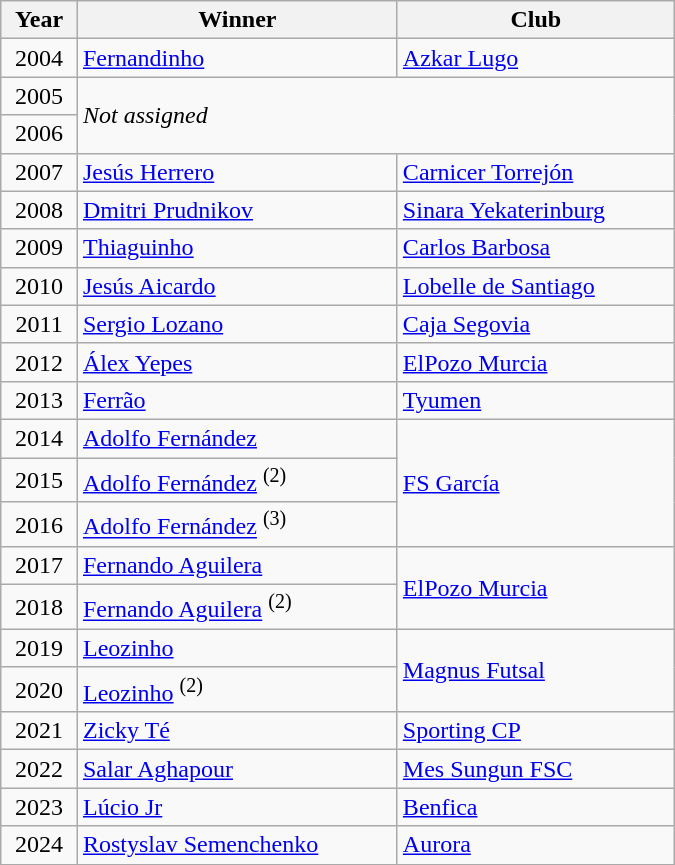<table class="wikitable" style="width:450px;">
<tr>
<th>Year</th>
<th>Winner</th>
<th>Club</th>
</tr>
<tr>
<td align=center>2004</td>
<td> <a href='#'>Fernandinho</a></td>
<td> <a href='#'>Azkar Lugo</a></td>
</tr>
<tr>
<td align=center>2005</td>
<td colspan="2" rowspan="2"><em>Not assigned</em></td>
</tr>
<tr>
<td align=center>2006</td>
</tr>
<tr>
<td align=center>2007</td>
<td> <a href='#'>Jesús Herrero</a></td>
<td> <a href='#'>Carnicer Torrejón</a></td>
</tr>
<tr>
<td align=center>2008</td>
<td> <a href='#'>Dmitri Prudnikov</a></td>
<td> <a href='#'>Sinara Yekaterinburg</a></td>
</tr>
<tr>
<td align=center>2009</td>
<td> <a href='#'>Thiaguinho</a></td>
<td> <a href='#'>Carlos Barbosa</a></td>
</tr>
<tr>
<td align=center>2010</td>
<td> <a href='#'>Jesús Aicardo</a></td>
<td> <a href='#'>Lobelle de Santiago</a></td>
</tr>
<tr>
<td align=center>2011</td>
<td> <a href='#'>Sergio Lozano</a></td>
<td> <a href='#'>Caja Segovia</a></td>
</tr>
<tr>
<td align=center>2012</td>
<td> <a href='#'>Álex Yepes</a></td>
<td> <a href='#'>ElPozo Murcia</a></td>
</tr>
<tr>
<td align=center>2013</td>
<td> <a href='#'>Ferrão</a></td>
<td> <a href='#'>Tyumen</a></td>
</tr>
<tr>
<td align=center>2014</td>
<td> <a href='#'>Adolfo Fernández</a></td>
<td rowspan="3"> <a href='#'>FS García</a></td>
</tr>
<tr>
<td align=center>2015</td>
<td> <a href='#'>Adolfo Fernández</a> <sup>(2)</sup></td>
</tr>
<tr>
<td align=center>2016</td>
<td> <a href='#'>Adolfo Fernández</a> <sup>(3)</sup></td>
</tr>
<tr>
<td align=center>2017</td>
<td> <a href='#'>Fernando Aguilera</a></td>
<td rowspan="2"> <a href='#'>ElPozo Murcia</a></td>
</tr>
<tr>
<td align=center>2018</td>
<td> <a href='#'>Fernando Aguilera</a> <sup>(2)</sup></td>
</tr>
<tr>
<td align=center>2019</td>
<td> <a href='#'>Leozinho</a></td>
<td rowspan="2"> <a href='#'>Magnus Futsal</a></td>
</tr>
<tr>
<td align=center>2020</td>
<td> <a href='#'>Leozinho</a> <sup>(2)</sup></td>
</tr>
<tr>
<td align=center>2021</td>
<td> <a href='#'>Zicky Té</a></td>
<td> <a href='#'>Sporting CP</a></td>
</tr>
<tr>
<td align=center>2022</td>
<td> <a href='#'>Salar Aghapour</a></td>
<td> <a href='#'>Mes Sungun FSC</a></td>
</tr>
<tr>
<td align=center>2023</td>
<td> <a href='#'>Lúcio Jr</a></td>
<td> <a href='#'>Benfica</a></td>
</tr>
<tr>
<td align=center>2024</td>
<td> <a href='#'>Rostyslav Semenchenko</a></td>
<td> <a href='#'>Aurora</a></td>
</tr>
<tr>
</tr>
</table>
